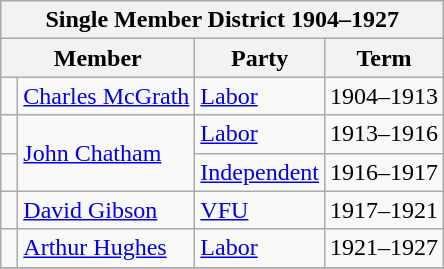<table class="wikitable">
<tr>
<th colspan="4">Single Member District 1904–1927</th>
</tr>
<tr>
<th colspan="2">Member</th>
<th>Party</th>
<th>Term</th>
</tr>
<tr>
<td> </td>
<td><a href='#'>Charles McGrath</a></td>
<td><a href='#'>Labor</a></td>
<td>1904–1913</td>
</tr>
<tr>
<td> </td>
<td rowspan="2"><a href='#'>John Chatham</a></td>
<td><a href='#'>Labor</a></td>
<td>1913–1916</td>
</tr>
<tr>
<td> </td>
<td><a href='#'>Independent</a></td>
<td>1916–1917</td>
</tr>
<tr>
<td> </td>
<td><a href='#'>David Gibson</a></td>
<td><a href='#'>VFU</a></td>
<td>1917–1921</td>
</tr>
<tr>
<td> </td>
<td><a href='#'>Arthur Hughes</a></td>
<td><a href='#'>Labor</a></td>
<td>1921–1927</td>
</tr>
<tr>
</tr>
</table>
